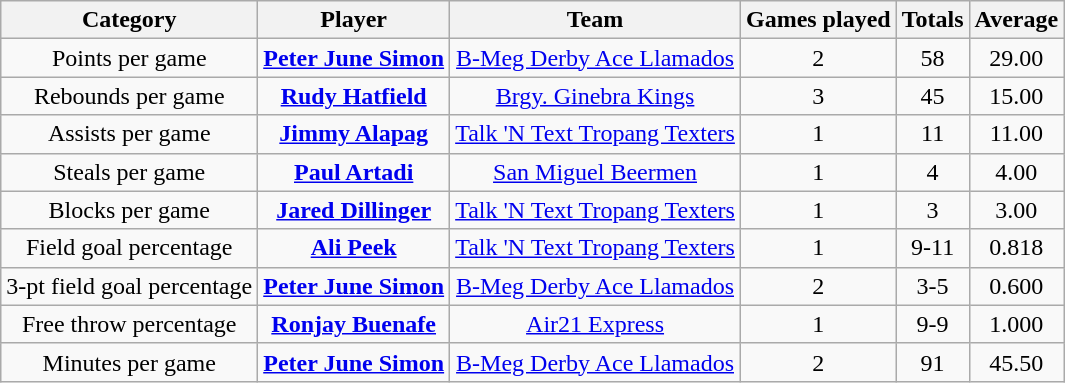<table class="wikitable" style="text-align:center">
<tr>
<th>Category</th>
<th>Player</th>
<th>Team</th>
<th>Games played</th>
<th>Totals</th>
<th>Average</th>
</tr>
<tr>
<td>Points per game</td>
<td><strong><a href='#'>Peter June Simon</a></strong></td>
<td><a href='#'>B-Meg Derby Ace Llamados</a></td>
<td>2</td>
<td>58</td>
<td>29.00</td>
</tr>
<tr>
<td>Rebounds per game</td>
<td><strong><a href='#'>Rudy Hatfield</a></strong></td>
<td><a href='#'>Brgy. Ginebra Kings</a></td>
<td>3</td>
<td>45</td>
<td>15.00</td>
</tr>
<tr>
<td>Assists per game</td>
<td><strong><a href='#'>Jimmy Alapag</a></strong></td>
<td><a href='#'>Talk 'N Text Tropang Texters</a></td>
<td>1</td>
<td>11</td>
<td>11.00</td>
</tr>
<tr>
<td>Steals per game</td>
<td><strong><a href='#'>Paul Artadi</a></strong></td>
<td><a href='#'>San Miguel Beermen</a></td>
<td>1</td>
<td>4</td>
<td>4.00</td>
</tr>
<tr>
<td>Blocks per game</td>
<td><strong><a href='#'>Jared Dillinger</a></strong></td>
<td><a href='#'>Talk 'N Text Tropang Texters</a></td>
<td>1</td>
<td>3</td>
<td>3.00</td>
</tr>
<tr>
<td>Field goal percentage</td>
<td><strong><a href='#'>Ali Peek</a></strong></td>
<td><a href='#'>Talk 'N Text Tropang Texters</a></td>
<td>1</td>
<td>9-11</td>
<td>0.818</td>
</tr>
<tr>
<td>3-pt field goal percentage</td>
<td><strong><a href='#'>Peter June Simon</a></strong></td>
<td><a href='#'>B-Meg Derby Ace Llamados</a></td>
<td>2</td>
<td>3-5</td>
<td>0.600</td>
</tr>
<tr>
<td>Free throw percentage</td>
<td><strong><a href='#'>Ronjay Buenafe</a></strong></td>
<td><a href='#'>Air21 Express</a></td>
<td>1</td>
<td>9-9</td>
<td>1.000</td>
</tr>
<tr>
<td>Minutes per game</td>
<td><strong><a href='#'>Peter June Simon</a></strong></td>
<td><a href='#'>B-Meg Derby Ace Llamados</a></td>
<td>2</td>
<td>91</td>
<td>45.50</td>
</tr>
</table>
